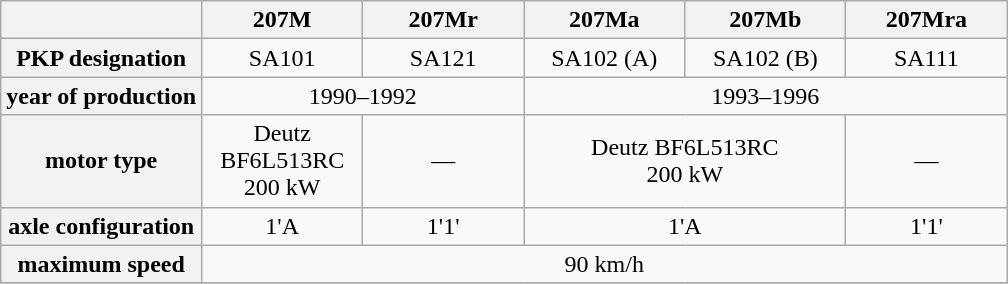<table class="wikitable">
<tr>
<th></th>
<th width="100">207M</th>
<th width="100">207Mr</th>
<th width="100">207Ma</th>
<th width="100">207Mb</th>
<th width="100">207Mra</th>
</tr>
<tr>
<th>PKP designation</th>
<td align="center">SA101</td>
<td align="center">SA121</td>
<td align="center">SA102 (A)</td>
<td align="center">SA102 (B)</td>
<td align="center">SA111</td>
</tr>
<tr>
<th>year of production</th>
<td colspan="2" align="center">1990–1992</td>
<td colspan="3" align="center">1993–1996</td>
</tr>
<tr>
<th>motor type</th>
<td align="center">Deutz BF6L513RC<br>200 kW</td>
<td align="center">—</td>
<td colspan="2" align="center">Deutz BF6L513RC<br>200 kW</td>
<td align="center">—</td>
</tr>
<tr>
<th>axle configuration</th>
<td align="center">1'A</td>
<td align="center">1'1'</td>
<td colspan="2" align="center">1'A</td>
<td align="center">1'1'</td>
</tr>
<tr>
<th>maximum speed</th>
<td colspan="5" align="center">90 km/h</td>
</tr>
<tr>
</tr>
</table>
